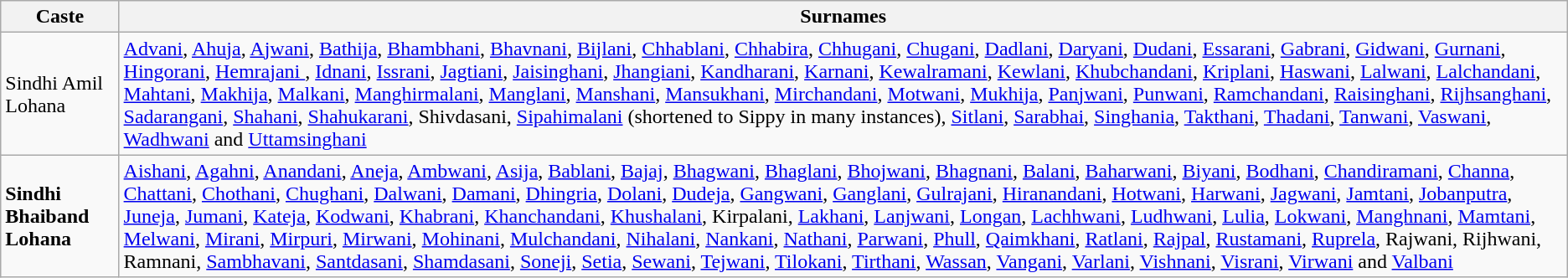<table class="wikitable">
<tr>
<th>Caste</th>
<th>Surnames</th>
</tr>
<tr>
<td>Sindhi Amil Lohana</td>
<td><a href='#'>Advani</a>, <a href='#'>Ahuja</a>, <a href='#'>Ajwani</a>, <a href='#'>Bathija</a>, <a href='#'>Bhambhani</a>, <a href='#'>Bhavnani</a>, <a href='#'>Bijlani</a>, <a href='#'>Chhablani</a>, <a href='#'>Chhabira</a>, <a href='#'>Chhugani</a>, <a href='#'>Chugani</a>, <a href='#'>Dadlani</a>, <a href='#'>Daryani</a>, <a href='#'>Dudani</a>, <a href='#'>Essarani</a>, <a href='#'>Gabrani</a>, <a href='#'>Gidwani</a>, <a href='#'>Gurnani</a>, <a href='#'>Hingorani</a>, <a href='#'>Hemrajani </a>, <a href='#'>Idnani</a>, <a href='#'>Issrani</a>, <a href='#'>Jagtiani</a>, <a href='#'>Jaisinghani</a>, <a href='#'>Jhangiani</a>, <a href='#'>Kandharani</a>, <a href='#'>Karnani</a>, <a href='#'>Kewalramani</a>, <a href='#'>Kewlani</a>, <a href='#'>Khubchandani</a>, <a href='#'>Kriplani</a>, <a href='#'>Haswani</a>, <a href='#'>Lalwani</a>, <a href='#'>Lalchandani</a>, <a href='#'>Mahtani</a>, <a href='#'>Makhija</a>, <a href='#'>Malkani</a>, <a href='#'>Manghirmalani</a>, <a href='#'>Manglani</a>, <a href='#'>Manshani</a>, <a href='#'>Mansukhani</a>, <a href='#'>Mirchandani</a>, <a href='#'>Motwani</a>, <a href='#'>Mukhija</a>, <a href='#'>Panjwani</a>, <a href='#'>Punwani</a>, <a href='#'>Ramchandani</a>, <a href='#'>Raisinghani</a>, <a href='#'>Rijhsanghani</a>, <a href='#'>Sadarangani</a>, <a href='#'>Shahani</a>, <a href='#'>Shahukarani</a>, Shivdasani, <a href='#'>Sipahimalani</a> (shortened to Sippy in many instances), <a href='#'>Sitlani</a>, <a href='#'>Sarabhai</a>, <a href='#'>Singhania</a>, <a href='#'>Takthani</a>, <a href='#'>Thadani</a>, <a href='#'>Tanwani</a>, <a href='#'>Vaswani</a>, <a href='#'>Wadhwani</a> and <a href='#'>Uttamsinghani</a></td>
</tr>
<tr>
<td><strong>Sindhi Bhaiband Lohana</strong></td>
<td><a href='#'>Aishani</a>, <a href='#'>Agahni</a>, <a href='#'>Anandani</a>, <a href='#'>Aneja</a>, <a href='#'>Ambwani</a>, <a href='#'>Asija</a>, <a href='#'>Bablani</a>, <a href='#'>Bajaj</a>, <a href='#'>Bhagwani</a>, <a href='#'>Bhaglani</a>, <a href='#'>Bhojwani</a>, <a href='#'>Bhagnani</a>, <a href='#'>Balani</a>, <a href='#'>Baharwani</a>, <a href='#'>Biyani</a>, <a href='#'>Bodhani</a>, <a href='#'>Chandiramani</a>, <a href='#'>Channa</a>, <a href='#'>Chattani</a>, <a href='#'>Chothani</a>, <a href='#'>Chughani</a>, <a href='#'>Dalwani</a>, <a href='#'>Damani</a>, <a href='#'>Dhingria</a>, <a href='#'>Dolani</a>, <a href='#'>Dudeja</a>, <a href='#'>Gangwani</a>, <a href='#'>Ganglani</a>, <a href='#'>Gulrajani</a>, <a href='#'>Hiranandani</a>, <a href='#'>Hotwani</a>, <a href='#'>Harwani</a>, <a href='#'>Jagwani</a>, <a href='#'>Jamtani</a>, <a href='#'>Jobanputra</a>, <a href='#'>Juneja</a>, <a href='#'>Jumani</a>, <a href='#'>Kateja</a>, <a href='#'>Kodwani</a>, <a href='#'>Khabrani</a>, <a href='#'>Khanchandani</a>, <a href='#'>Khushalani</a>, Kirpalani, <a href='#'>Lakhani</a>, <a href='#'>Lanjwani</a>, <a href='#'>Longan</a>, <a href='#'>Lachhwani</a>, <a href='#'>Ludhwani</a>, <a href='#'>Lulia</a>, <a href='#'>Lokwani</a>, <a href='#'>Manghnani</a>, <a href='#'>Mamtani</a>, <a href='#'>Melwani</a>, <a href='#'>Mirani</a>, <a href='#'>Mirpuri</a>, <a href='#'>Mirwani</a>, <a href='#'>Mohinani</a>, <a href='#'>Mulchandani</a>, <a href='#'>Nihalani</a>, <a href='#'>Nankani</a>, <a href='#'>Nathani</a>, <a href='#'>Parwani</a>, <a href='#'>Phull</a>, <a href='#'>Qaimkhani</a>, <a href='#'>Ratlani</a>, <a href='#'>Rajpal</a>, <a href='#'>Rustamani</a>, <a href='#'>Ruprela</a>, Rajwani, Rijhwani, Ramnani, <a href='#'>Sambhavani</a>, <a href='#'>Santdasani</a>, <a href='#'>Shamdasani</a>, <a href='#'>Soneji</a>, <a href='#'>Setia</a>, <a href='#'>Sewani</a>, <a href='#'>Tejwani</a>, <a href='#'>Tilokani</a>, <a href='#'>Tirthani</a>, <a href='#'>Wassan</a>, <a href='#'>Vangani</a>, <a href='#'>Varlani</a>, <a href='#'>Vishnani</a>, <a href='#'>Visrani</a>, <a href='#'>Virwani</a> and <a href='#'>Valbani</a></td>
</tr>
</table>
